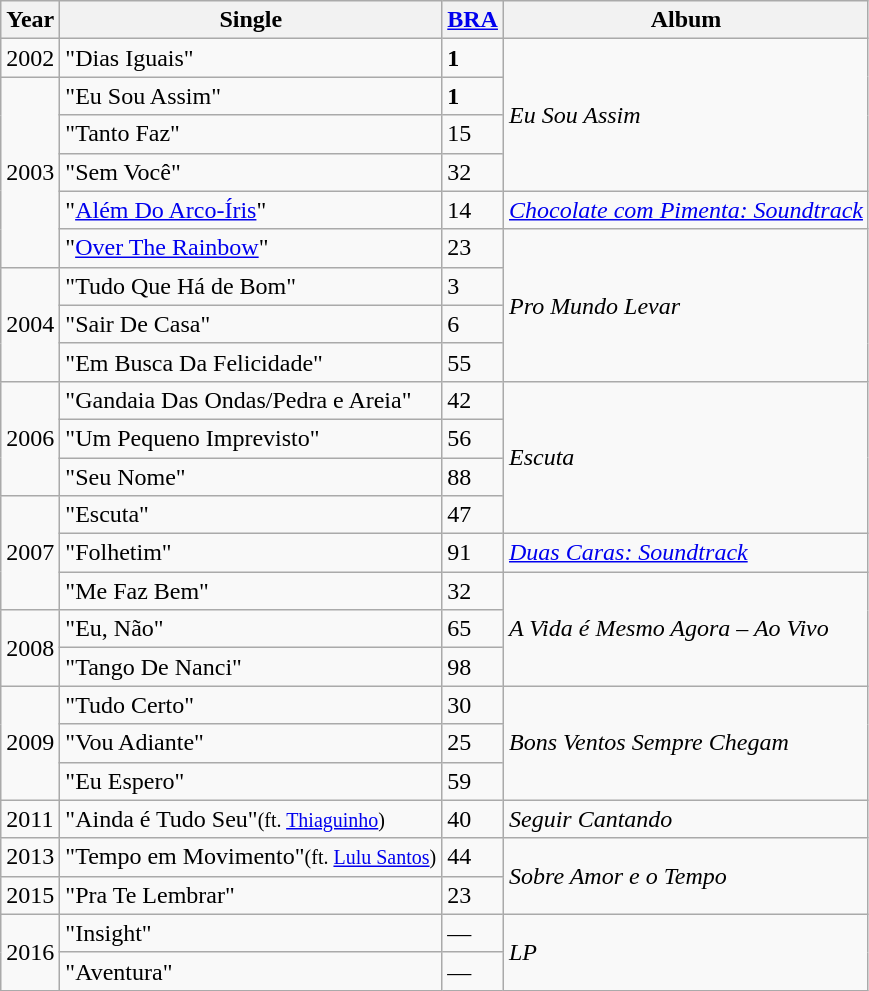<table class="wikitable">
<tr>
<th align="center">Year</th>
<th align="center">Single</th>
<th align="center"><a href='#'>BRA</a></th>
<th align="center">Album</th>
</tr>
<tr>
<td align="left" valign="center" rowspan=1>2002</td>
<td align="left" valign="center">"Dias Iguais"</td>
<td align="left" valign="center"><strong>1</strong></td>
<td align="left" valign="center" rowspan=4><em>Eu Sou Assim</em></td>
</tr>
<tr>
<td align="left" valign="center" rowspan=5>2003</td>
<td align="left" valign="center">"Eu Sou Assim"</td>
<td align="left" valign="center"><strong>1</strong></td>
</tr>
<tr>
<td align="left" valign="center">"Tanto Faz"</td>
<td align="left" valign="center">15</td>
</tr>
<tr>
<td align="left" valign="center">"Sem Você"</td>
<td align="left" valign="center">32</td>
</tr>
<tr>
<td align="left" valign="center">"<a href='#'>Além Do Arco-Íris</a>"</td>
<td align="left" valign="center">14</td>
<td align="left" valign="center" rowspan=1><em><a href='#'>Chocolate com Pimenta: Soundtrack</a></em></td>
</tr>
<tr>
<td align="left" valign="center">"<a href='#'>Over The Rainbow</a>"</td>
<td align="left" valign="center">23</td>
<td align="left" valign="center" rowspan=4><em>Pro Mundo Levar</em></td>
</tr>
<tr>
<td align="left" valign="center" rowspan=3>2004</td>
<td align="left" valign="center">"Tudo Que Há de Bom"</td>
<td align="left" valign="center">3</td>
</tr>
<tr>
<td align="left" valign="center">"Sair De Casa"</td>
<td align="left" valign="center">6</td>
</tr>
<tr>
<td align="left" valign="center">"Em Busca Da Felicidade"</td>
<td align="left" valign="center">55</td>
</tr>
<tr>
<td align="left" valign="center" rowspan=3>2006</td>
<td align="left" valign="center">"Gandaia Das Ondas/Pedra e Areia"</td>
<td align="left" valign="center">42</td>
<td align="left" valign="center" rowspan=4><em>Escuta</em></td>
</tr>
<tr>
<td align="left" valign="center">"Um Pequeno Imprevisto"</td>
<td align="left" valign="center">56</td>
</tr>
<tr>
<td align="left" valign="center">"Seu Nome"</td>
<td align="left" valign="center">88</td>
</tr>
<tr>
<td align="left" valign="center" rowspan=3>2007</td>
<td align="left" valign="center">"Escuta"</td>
<td align="left" valign="center">47</td>
</tr>
<tr>
<td align="left" valign="center">"Folhetim"</td>
<td align="left" valign="center">91</td>
<td align="left" valign="center" rowspan=1><em><a href='#'>Duas Caras: Soundtrack</a></em></td>
</tr>
<tr>
<td align="left" valign="center">"Me Faz Bem"</td>
<td align="left" valign="center">32</td>
<td align="left" valign="center" rowspan=3><em>A Vida é Mesmo Agora – Ao Vivo</em></td>
</tr>
<tr>
<td align="left" valign="center" rowspan=2>2008</td>
<td align="left" valign="center">"Eu, Não"</td>
<td align="left" valign="center">65</td>
</tr>
<tr>
<td align="left" valign="center">"Tango De Nanci"</td>
<td align="left" valign="center">98</td>
</tr>
<tr>
<td align="left" valign="center" rowspan=3>2009</td>
<td align="left" valign="center">"Tudo Certo"</td>
<td align="left" valign="center">30</td>
<td align="left" valign="center" rowspan=3><em>Bons Ventos Sempre Chegam</em></td>
</tr>
<tr>
<td align="left" valign="center">"Vou Adiante"</td>
<td align="left" valign="center">25</td>
</tr>
<tr>
<td align="left" valign="center">"Eu Espero"</td>
<td align="left" valign="center">59</td>
</tr>
<tr>
<td align="left" valign="center" rowspan=1>2011</td>
<td align="left" valign="center">"Ainda é Tudo Seu"<small>(ft. <a href='#'>Thiaguinho</a>)</small></td>
<td align="left" valign="center">40</td>
<td align="left" valign="center" rowspan=1><em>Seguir Cantando</em></td>
</tr>
<tr>
<td align="left" valign="center" rowspan=1>2013</td>
<td align="left" valign="center">"Tempo em Movimento"<small>(ft. <a href='#'>Lulu Santos</a>)</small></td>
<td align="left" valign="center">44</td>
<td align="left" valign="center" rowspan=2><em>Sobre Amor e o Tempo</em></td>
</tr>
<tr>
<td align="left" valign="center" rowspan=1>2015</td>
<td align="left" valign="center">"Pra Te Lembrar"</td>
<td align="left" valign="center">23</td>
</tr>
<tr>
<td align="left" valign="center" rowspan=2>2016</td>
<td align="left" valign="center">"Insight"</td>
<td align="left" valign="center">—</td>
<td align="left" valign="center" rowspan=2><em>LP</em></td>
</tr>
<tr>
<td align="left" valign="center">"Aventura"</td>
<td align="left" valign="center">—</td>
</tr>
</table>
